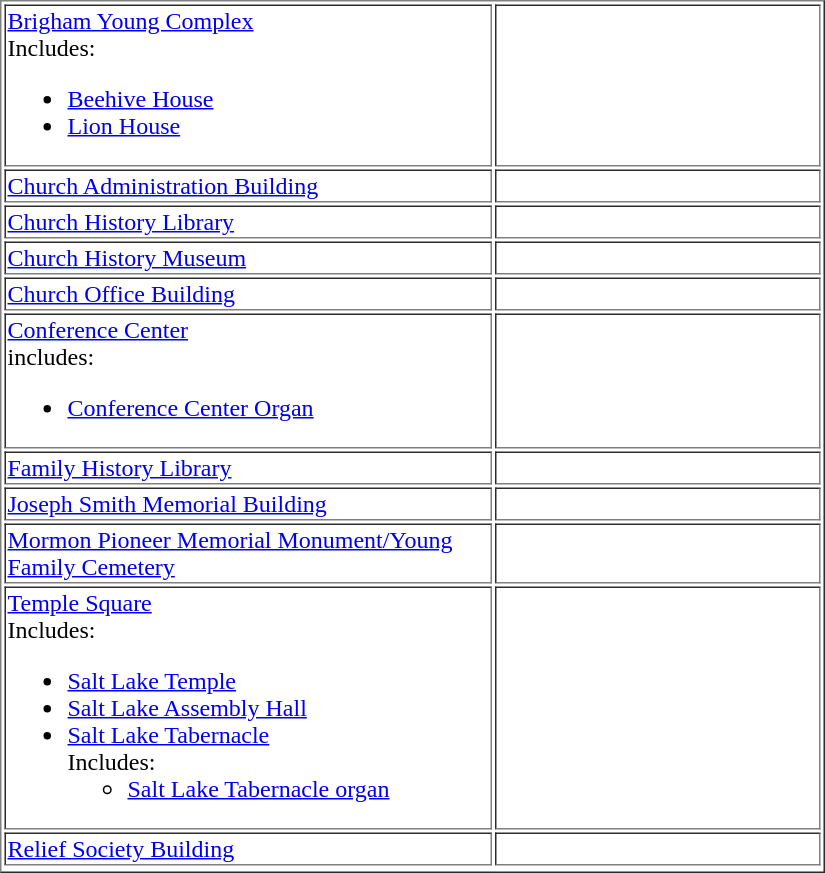<table border="1" width="550">
<tr>
<td width="60%"><a href='#'>Brigham Young Complex</a><br>Includes:<br><ul><li><a href='#'>Beehive House</a></li><li><a href='#'>Lion House</a></li></ul></td>
<td width="40%"></td>
</tr>
<tr>
<td><a href='#'>Church Administration Building</a></td>
<td></td>
</tr>
<tr>
<td><a href='#'>Church History Library</a></td>
<td></td>
</tr>
<tr>
<td><a href='#'>Church History Museum</a></td>
<td></td>
</tr>
<tr>
<td><a href='#'>Church Office Building</a></td>
<td></td>
</tr>
<tr>
<td><a href='#'>Conference Center</a><br>includes:<br><ul><li><a href='#'>Conference Center Organ</a></li></ul></td>
<td></td>
</tr>
<tr>
<td><a href='#'>Family History Library</a></td>
<td></td>
</tr>
<tr>
<td><a href='#'>Joseph Smith Memorial Building</a></td>
<td></td>
</tr>
<tr>
<td><a href='#'>Mormon Pioneer Memorial Monument/Young Family Cemetery</a></td>
<td></td>
</tr>
<tr>
<td><a href='#'>Temple Square</a><br>Includes:<br><ul><li><a href='#'>Salt Lake Temple</a></li><li><a href='#'>Salt Lake Assembly Hall</a></li><li><a href='#'>Salt Lake Tabernacle</a><br>Includes:<ul><li><a href='#'>Salt Lake Tabernacle organ</a></li></ul></li></ul></td>
<td></td>
</tr>
<tr>
<td><a href='#'>Relief Society Building</a></td>
<td></td>
</tr>
<tr>
</tr>
</table>
